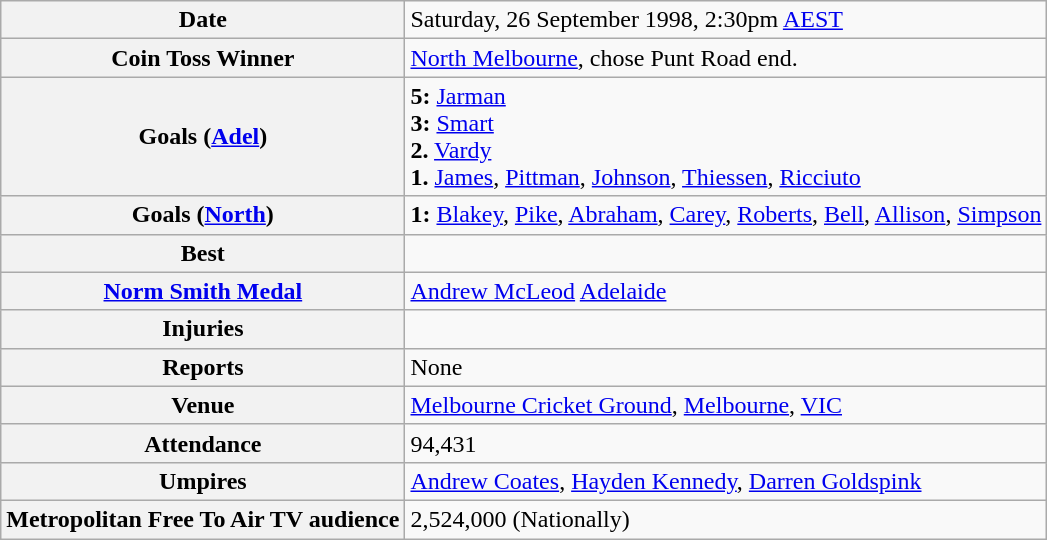<table class="wikitable">
<tr>
<th>Date</th>
<td>Saturday, 26 September 1998, 2:30pm <a href='#'>AEST</a></td>
</tr>
<tr>
<th>Coin Toss Winner</th>
<td><a href='#'>North Melbourne</a>, chose Punt Road end.</td>
</tr>
<tr>
<th>Goals (<a href='#'>Adel</a>)</th>
<td><strong>5:</strong> <a href='#'>Jarman</a><br><strong>3:</strong> <a href='#'>Smart</a><br><strong>2.</strong> <a href='#'>Vardy</a><br><strong>1.</strong> <a href='#'>James</a>, <a href='#'>Pittman</a>, <a href='#'>Johnson</a>, <a href='#'>Thiessen</a>, <a href='#'>Ricciuto</a></td>
</tr>
<tr>
<th>Goals (<a href='#'>North</a>)</th>
<td><strong>1:</strong> <a href='#'>Blakey</a>, <a href='#'>Pike</a>, <a href='#'>Abraham</a>, <a href='#'>Carey</a>, <a href='#'>Roberts</a>, <a href='#'>Bell</a>, <a href='#'>Allison</a>, <a href='#'>Simpson</a></td>
</tr>
<tr>
<th>Best</th>
<td></td>
</tr>
<tr>
<th><a href='#'>Norm Smith Medal</a></th>
<td><a href='#'>Andrew McLeod</a>  <a href='#'>Adelaide</a></td>
</tr>
<tr>
<th>Injuries</th>
<td></td>
</tr>
<tr>
<th>Reports</th>
<td>None</td>
</tr>
<tr>
<th>Venue</th>
<td><a href='#'>Melbourne Cricket Ground</a>, <a href='#'>Melbourne</a>, <a href='#'>VIC</a></td>
</tr>
<tr>
<th>Attendance</th>
<td>94,431</td>
</tr>
<tr>
<th>Umpires</th>
<td><a href='#'>Andrew Coates</a>, <a href='#'>Hayden Kennedy</a>, <a href='#'>Darren Goldspink</a></td>
</tr>
<tr>
<th>Metropolitan Free To Air TV audience</th>
<td>2,524,000 (Nationally)</td>
</tr>
</table>
